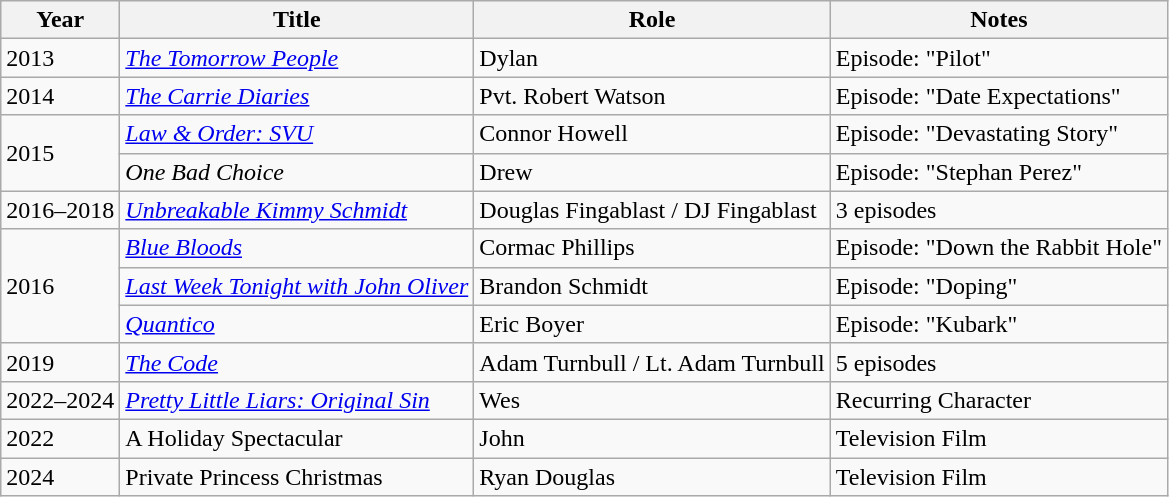<table class="wikitable">
<tr>
<th>Year</th>
<th>Title</th>
<th>Role</th>
<th>Notes</th>
</tr>
<tr>
<td>2013</td>
<td><em><a href='#'>The Tomorrow People</a></em></td>
<td>Dylan</td>
<td>Episode: "Pilot"</td>
</tr>
<tr>
<td>2014</td>
<td><em><a href='#'>The Carrie Diaries</a></em></td>
<td>Pvt. Robert Watson</td>
<td>Episode: "Date Expectations"</td>
</tr>
<tr>
<td rowspan="2">2015</td>
<td><em><a href='#'>Law & Order: SVU</a></em></td>
<td>Connor Howell</td>
<td>Episode: "Devastating Story"</td>
</tr>
<tr>
<td><em>One Bad Choice</em></td>
<td>Drew</td>
<td>Episode: "Stephan Perez"</td>
</tr>
<tr>
<td>2016–2018</td>
<td><em><a href='#'>Unbreakable Kimmy Schmidt</a></em></td>
<td>Douglas Fingablast / DJ Fingablast</td>
<td>3 episodes</td>
</tr>
<tr>
<td rowspan="3">2016</td>
<td><em><a href='#'>Blue Bloods</a></em></td>
<td>Cormac Phillips</td>
<td>Episode: "Down the Rabbit Hole"</td>
</tr>
<tr>
<td><em><a href='#'>Last Week Tonight with John Oliver</a></em></td>
<td>Brandon Schmidt</td>
<td>Episode: "Doping"</td>
</tr>
<tr>
<td><em><a href='#'>Quantico</a></em></td>
<td>Eric Boyer</td>
<td>Episode: "Kubark"</td>
</tr>
<tr>
<td>2019</td>
<td><em><a href='#'>The Code</a></em></td>
<td>Adam Turnbull / Lt. Adam Turnbull</td>
<td>5 episodes</td>
</tr>
<tr>
<td>2022–2024</td>
<td><em><a href='#'>Pretty Little Liars: Original Sin</a> </em></td>
<td>Wes</td>
<td>Recurring Character</td>
</tr>
<tr>
<td>2022</td>
<td>A Holiday Spectacular</td>
<td>John</td>
<td>Television Film</td>
</tr>
<tr>
<td>2024</td>
<td>Private Princess Christmas</td>
<td>Ryan Douglas</td>
<td>Television Film</td>
</tr>
</table>
